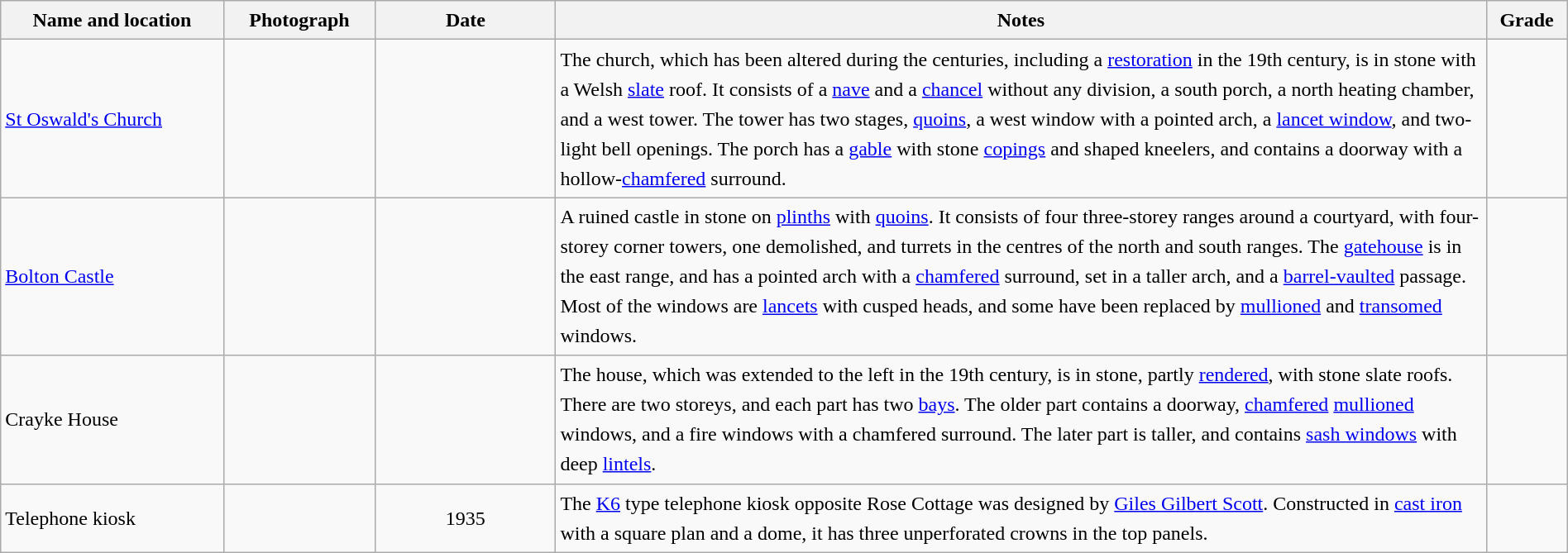<table class="wikitable sortable plainrowheaders" style="width:100%; border:0px; text-align:left; line-height:150%">
<tr>
<th scope="col"  style="width:150px">Name and location</th>
<th scope="col"  style="width:100px" class="unsortable">Photograph</th>
<th scope="col"  style="width:120px">Date</th>
<th scope="col"  style="width:650px" class="unsortable">Notes</th>
<th scope="col"  style="width:50px">Grade</th>
</tr>
<tr>
<td><a href='#'>St Oswald's Church</a><br><small></small></td>
<td></td>
<td align="center"></td>
<td>The church, which has been altered during the centuries, including a <a href='#'>restoration</a> in the 19th century, is in stone with a Welsh <a href='#'>slate</a> roof.  It consists of a <a href='#'>nave</a> and a <a href='#'>chancel</a> without any division, a south porch, a north heating chamber, and a west tower.  The tower has two stages, <a href='#'>quoins</a>, a west window with a pointed arch, a <a href='#'>lancet window</a>, and two-light bell openings.  The porch has a <a href='#'>gable</a> with stone <a href='#'>copings</a> and shaped kneelers, and contains a doorway with a hollow-<a href='#'>chamfered</a> surround.</td>
<td align="center" ></td>
</tr>
<tr>
<td><a href='#'>Bolton Castle</a><br><small></small></td>
<td></td>
<td align="center"></td>
<td>A ruined castle in stone on <a href='#'>plinths</a> with <a href='#'>quoins</a>.  It consists of four three-storey ranges around a courtyard, with four-storey corner towers, one demolished, and turrets in the centres of the north and south ranges.  The <a href='#'>gatehouse</a> is in the east range, and has a pointed arch with a <a href='#'>chamfered</a> surround, set in a taller arch, and a <a href='#'>barrel-vaulted</a> passage.  Most of the windows are <a href='#'>lancets</a> with cusped heads, and some have been replaced by <a href='#'>mullioned</a> and <a href='#'>transomed</a> windows.</td>
<td align="center" ></td>
</tr>
<tr>
<td>Crayke House<br><small></small></td>
<td></td>
<td align="center"></td>
<td>The house, which was extended to the left in the 19th century, is in stone, partly <a href='#'>rendered</a>, with stone slate roofs.  There are two storeys, and each part has two <a href='#'>bays</a>.  The older part contains a doorway, <a href='#'>chamfered</a> <a href='#'>mullioned</a> windows, and a fire windows with a chamfered surround.  The later part is taller, and contains <a href='#'>sash windows</a> with deep <a href='#'>lintels</a>.</td>
<td align="center" ></td>
</tr>
<tr>
<td>Telephone kiosk<br><small></small></td>
<td></td>
<td align="center">1935</td>
<td>The <a href='#'>K6</a> type telephone kiosk opposite Rose Cottage was designed by <a href='#'>Giles Gilbert Scott</a>.  Constructed in <a href='#'>cast iron</a> with a square plan and a dome, it has three unperforated crowns in the top panels.</td>
<td align="center" ></td>
</tr>
<tr>
</tr>
</table>
